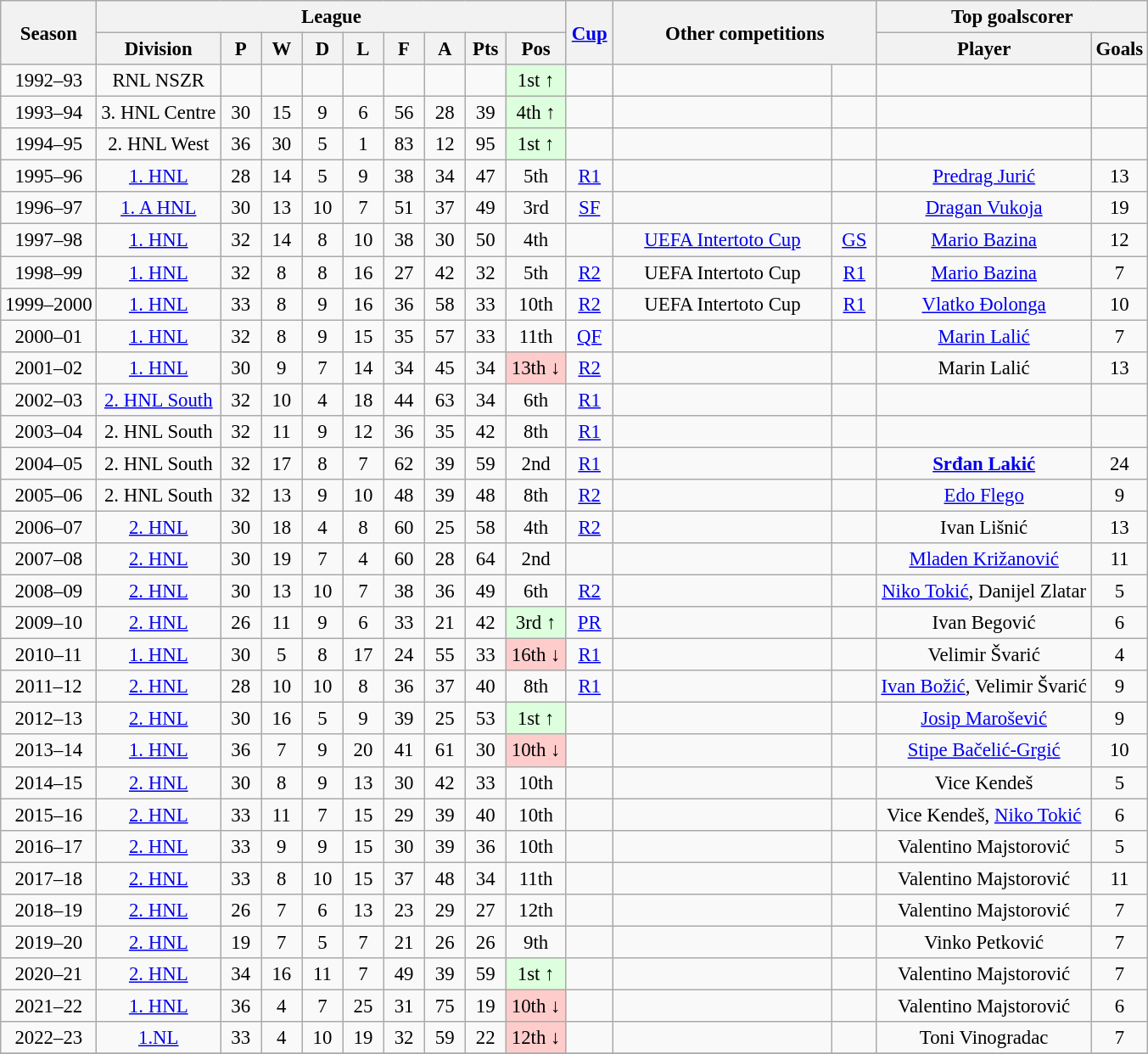<table class="wikitable" style="font-size:95%; text-align: center;">
<tr>
<th rowspan=2>Season</th>
<th colspan=9>League</th>
<th rowspan=2 width="30"><a href='#'>Cup</a></th>
<th rowspan=2 colspan=2 width="200">Other competitions</th>
<th colspan=2 width="200">Top goalscorer</th>
</tr>
<tr>
<th>Division</th>
<th width="25">P</th>
<th width="25">W</th>
<th width="25">D</th>
<th width="25">L</th>
<th width="25">F</th>
<th width="25">A</th>
<th width="25">Pts</th>
<th width="40">Pos</th>
<th>Player</th>
<th>Goals</th>
</tr>
<tr>
<td>1992–93</td>
<td>RNL NSZR</td>
<td></td>
<td></td>
<td></td>
<td></td>
<td></td>
<td></td>
<td></td>
<td bgcolor="#DDFFDD">1st ↑</td>
<td></td>
<td></td>
<td></td>
<td></td>
<td></td>
</tr>
<tr>
<td>1993–94</td>
<td>3. HNL Centre</td>
<td>30</td>
<td>15</td>
<td>9</td>
<td>6</td>
<td>56</td>
<td>28</td>
<td>39</td>
<td bgcolor="#DDFFDD">4th ↑</td>
<td></td>
<td></td>
<td></td>
<td></td>
<td></td>
</tr>
<tr>
<td>1994–95</td>
<td>2. HNL West</td>
<td>36</td>
<td>30</td>
<td>5</td>
<td>1</td>
<td>83</td>
<td>12</td>
<td>95</td>
<td bgcolor="#DDFFDD">1st ↑</td>
<td></td>
<td></td>
<td></td>
<td></td>
<td></td>
</tr>
<tr>
<td>1995–96</td>
<td><a href='#'>1. HNL</a></td>
<td>28</td>
<td>14</td>
<td>5</td>
<td>9</td>
<td>38</td>
<td>34</td>
<td>47</td>
<td>5th</td>
<td><a href='#'>R1</a></td>
<td></td>
<td></td>
<td><a href='#'>Predrag Jurić</a></td>
<td>13</td>
</tr>
<tr>
<td>1996–97</td>
<td><a href='#'>1. A HNL</a></td>
<td>30</td>
<td>13</td>
<td>10</td>
<td>7</td>
<td>51</td>
<td>37</td>
<td>49</td>
<td>3rd</td>
<td><a href='#'>SF</a></td>
<td></td>
<td></td>
<td><a href='#'>Dragan Vukoja</a></td>
<td>19</td>
</tr>
<tr>
<td>1997–98</td>
<td><a href='#'>1. HNL</a></td>
<td>32</td>
<td>14</td>
<td>8</td>
<td>10</td>
<td>38</td>
<td>30</td>
<td>50</td>
<td>4th</td>
<td></td>
<td><a href='#'>UEFA Intertoto Cup</a></td>
<td><a href='#'>GS</a></td>
<td><a href='#'>Mario Bazina</a></td>
<td>12</td>
</tr>
<tr>
<td>1998–99</td>
<td><a href='#'>1. HNL</a></td>
<td>32</td>
<td>8</td>
<td>8</td>
<td>16</td>
<td>27</td>
<td>42</td>
<td>32</td>
<td>5th</td>
<td><a href='#'>R2</a></td>
<td>UEFA Intertoto Cup</td>
<td><a href='#'>R1</a></td>
<td><a href='#'>Mario Bazina</a></td>
<td>7</td>
</tr>
<tr>
<td>1999–2000</td>
<td><a href='#'>1. HNL</a></td>
<td>33</td>
<td>8</td>
<td>9</td>
<td>16</td>
<td>36</td>
<td>58</td>
<td>33</td>
<td>10th</td>
<td><a href='#'>R2</a></td>
<td>UEFA Intertoto Cup</td>
<td><a href='#'>R1</a></td>
<td><a href='#'>Vlatko Đolonga</a></td>
<td>10</td>
</tr>
<tr>
<td>2000–01</td>
<td><a href='#'>1. HNL</a></td>
<td>32</td>
<td>8</td>
<td>9</td>
<td>15</td>
<td>35</td>
<td>57</td>
<td>33</td>
<td>11th</td>
<td><a href='#'>QF</a></td>
<td></td>
<td></td>
<td><a href='#'>Marin Lalić</a></td>
<td>7</td>
</tr>
<tr>
<td>2001–02</td>
<td><a href='#'>1. HNL</a></td>
<td>30</td>
<td>9</td>
<td>7</td>
<td>14</td>
<td>34</td>
<td>45</td>
<td>34</td>
<td bgcolor="#FFCCCC">13th ↓</td>
<td><a href='#'>R2</a></td>
<td></td>
<td></td>
<td>Marin Lalić</td>
<td>13</td>
</tr>
<tr>
<td>2002–03</td>
<td><a href='#'>2. HNL South</a></td>
<td>32</td>
<td>10</td>
<td>4</td>
<td>18</td>
<td>44</td>
<td>63</td>
<td>34</td>
<td>6th</td>
<td><a href='#'>R1</a></td>
<td></td>
<td></td>
<td></td>
<td></td>
</tr>
<tr>
<td>2003–04</td>
<td>2. HNL South</td>
<td>32</td>
<td>11</td>
<td>9</td>
<td>12</td>
<td>36</td>
<td>35</td>
<td>42</td>
<td>8th</td>
<td><a href='#'>R1</a></td>
<td></td>
<td></td>
<td></td>
<td></td>
</tr>
<tr>
<td>2004–05</td>
<td>2. HNL South</td>
<td>32</td>
<td>17</td>
<td>8</td>
<td>7</td>
<td>62</td>
<td>39</td>
<td>59</td>
<td>2nd</td>
<td><a href='#'>R1</a></td>
<td></td>
<td></td>
<td><strong><a href='#'>Srđan Lakić</a></strong></td>
<td>24</td>
</tr>
<tr>
<td>2005–06</td>
<td>2. HNL South</td>
<td>32</td>
<td>13</td>
<td>9</td>
<td>10</td>
<td>48</td>
<td>39</td>
<td>48</td>
<td>8th</td>
<td><a href='#'>R2</a></td>
<td></td>
<td></td>
<td><a href='#'>Edo Flego</a></td>
<td>9</td>
</tr>
<tr>
<td>2006–07</td>
<td><a href='#'>2. HNL</a></td>
<td>30</td>
<td>18</td>
<td>4</td>
<td>8</td>
<td>60</td>
<td>25</td>
<td>58</td>
<td>4th</td>
<td><a href='#'>R2</a></td>
<td></td>
<td></td>
<td>Ivan Lišnić</td>
<td>13</td>
</tr>
<tr>
<td>2007–08</td>
<td><a href='#'>2. HNL</a></td>
<td>30</td>
<td>19</td>
<td>7</td>
<td>4</td>
<td>60</td>
<td>28</td>
<td>64</td>
<td>2nd</td>
<td></td>
<td></td>
<td></td>
<td><a href='#'>Mladen Križanović</a></td>
<td>11</td>
</tr>
<tr>
<td>2008–09</td>
<td><a href='#'>2. HNL</a></td>
<td>30</td>
<td>13</td>
<td>10</td>
<td>7</td>
<td>38</td>
<td>36</td>
<td>49</td>
<td>6th</td>
<td><a href='#'>R2</a></td>
<td></td>
<td></td>
<td><a href='#'>Niko Tokić</a>, Danijel Zlatar</td>
<td>5</td>
</tr>
<tr>
<td>2009–10</td>
<td><a href='#'>2. HNL</a></td>
<td>26</td>
<td>11</td>
<td>9</td>
<td>6</td>
<td>33</td>
<td>21</td>
<td>42</td>
<td bgcolor="#DDFFDD">3rd ↑</td>
<td><a href='#'>PR</a></td>
<td></td>
<td></td>
<td>Ivan Begović</td>
<td>6</td>
</tr>
<tr>
<td>2010–11</td>
<td><a href='#'>1. HNL</a></td>
<td>30</td>
<td>5</td>
<td>8</td>
<td>17</td>
<td>24</td>
<td>55</td>
<td>33</td>
<td bgcolor="#FFCCCC">16th ↓</td>
<td><a href='#'>R1</a></td>
<td></td>
<td></td>
<td>Velimir Švarić</td>
<td>4</td>
</tr>
<tr>
<td>2011–12</td>
<td><a href='#'>2. HNL</a></td>
<td>28</td>
<td>10</td>
<td>10</td>
<td>8</td>
<td>36</td>
<td>37</td>
<td>40</td>
<td>8th</td>
<td><a href='#'>R1</a></td>
<td></td>
<td></td>
<td><a href='#'>Ivan Božić</a>, Velimir Švarić</td>
<td>9</td>
</tr>
<tr>
<td>2012–13</td>
<td><a href='#'>2. HNL</a></td>
<td>30</td>
<td>16</td>
<td>5</td>
<td>9</td>
<td>39</td>
<td>25</td>
<td>53</td>
<td bgcolor="#DDFFDD">1st ↑</td>
<td></td>
<td></td>
<td></td>
<td><a href='#'>Josip Marošević</a></td>
<td>9</td>
</tr>
<tr>
<td>2013–14</td>
<td><a href='#'>1. HNL</a></td>
<td>36</td>
<td>7</td>
<td>9</td>
<td>20</td>
<td>41</td>
<td>61</td>
<td>30</td>
<td bgcolor="#FFCCCC">10th ↓</td>
<td></td>
<td></td>
<td></td>
<td><a href='#'>Stipe Bačelić-Grgić</a></td>
<td>10</td>
</tr>
<tr>
<td>2014–15</td>
<td><a href='#'>2. HNL</a></td>
<td>30</td>
<td>8</td>
<td>9</td>
<td>13</td>
<td>30</td>
<td>42</td>
<td>33</td>
<td>10th</td>
<td></td>
<td></td>
<td></td>
<td>Vice Kendeš</td>
<td>5</td>
</tr>
<tr>
<td>2015–16</td>
<td><a href='#'>2. HNL</a></td>
<td>33</td>
<td>11</td>
<td>7</td>
<td>15</td>
<td>29</td>
<td>39</td>
<td>40</td>
<td>10th</td>
<td></td>
<td></td>
<td></td>
<td>Vice Kendeš, <a href='#'>Niko Tokić</a></td>
<td>6</td>
</tr>
<tr>
<td>2016–17</td>
<td><a href='#'>2. HNL</a></td>
<td>33</td>
<td>9</td>
<td>9</td>
<td>15</td>
<td>30</td>
<td>39</td>
<td>36</td>
<td>10th</td>
<td></td>
<td></td>
<td></td>
<td>Valentino Majstorović</td>
<td>5</td>
</tr>
<tr>
<td>2017–18</td>
<td><a href='#'>2. HNL</a></td>
<td>33</td>
<td>8</td>
<td>10</td>
<td>15</td>
<td>37</td>
<td>48</td>
<td>34</td>
<td>11th</td>
<td></td>
<td></td>
<td></td>
<td>Valentino Majstorović</td>
<td>11</td>
</tr>
<tr>
<td>2018–19</td>
<td><a href='#'>2. HNL</a></td>
<td>26</td>
<td>7</td>
<td>6</td>
<td>13</td>
<td>23</td>
<td>29</td>
<td>27</td>
<td>12th</td>
<td></td>
<td></td>
<td></td>
<td>Valentino Majstorović</td>
<td>7</td>
</tr>
<tr>
<td>2019–20</td>
<td><a href='#'>2. HNL</a></td>
<td>19</td>
<td>7</td>
<td>5</td>
<td>7</td>
<td>21</td>
<td>26</td>
<td>26</td>
<td>9th</td>
<td></td>
<td></td>
<td></td>
<td>Vinko Petković</td>
<td>7</td>
</tr>
<tr>
<td>2020–21</td>
<td><a href='#'>2. HNL</a></td>
<td>34</td>
<td>16</td>
<td>11</td>
<td>7</td>
<td>49</td>
<td>39</td>
<td>59</td>
<td bgcolor="#DDFFDD">1st ↑</td>
<td></td>
<td></td>
<td></td>
<td>Valentino Majstorović</td>
<td>7</td>
</tr>
<tr>
<td>2021–22</td>
<td><a href='#'>1. HNL</a></td>
<td>36</td>
<td>4</td>
<td>7</td>
<td>25</td>
<td>31</td>
<td>75</td>
<td>19</td>
<td bgcolor="#FFCCCC">10th ↓</td>
<td></td>
<td></td>
<td></td>
<td>Valentino Majstorović</td>
<td>6</td>
</tr>
<tr>
<td>2022–23</td>
<td><a href='#'>1.NL</a></td>
<td>33</td>
<td>4</td>
<td>10</td>
<td>19</td>
<td>32</td>
<td>59</td>
<td>22</td>
<td bgcolor="#FFCCCC">12th ↓</td>
<td></td>
<td></td>
<td></td>
<td>Toni Vinogradac</td>
<td>7</td>
</tr>
<tr>
</tr>
</table>
